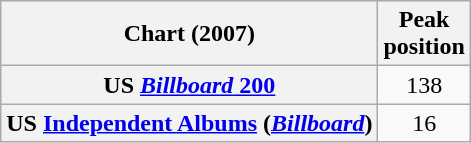<table class="wikitable sortable plainrowheaders" style="text-align:center">
<tr>
<th scope="col">Chart (2007)</th>
<th scope="col">Peak<br> position</th>
</tr>
<tr>
<th scope="row">US <a href='#'><em>Billboard</em> 200</a></th>
<td>138</td>
</tr>
<tr>
<th scope="row">US <a href='#'>Independent Albums</a> (<em><a href='#'>Billboard</a></em>)</th>
<td>16</td>
</tr>
</table>
